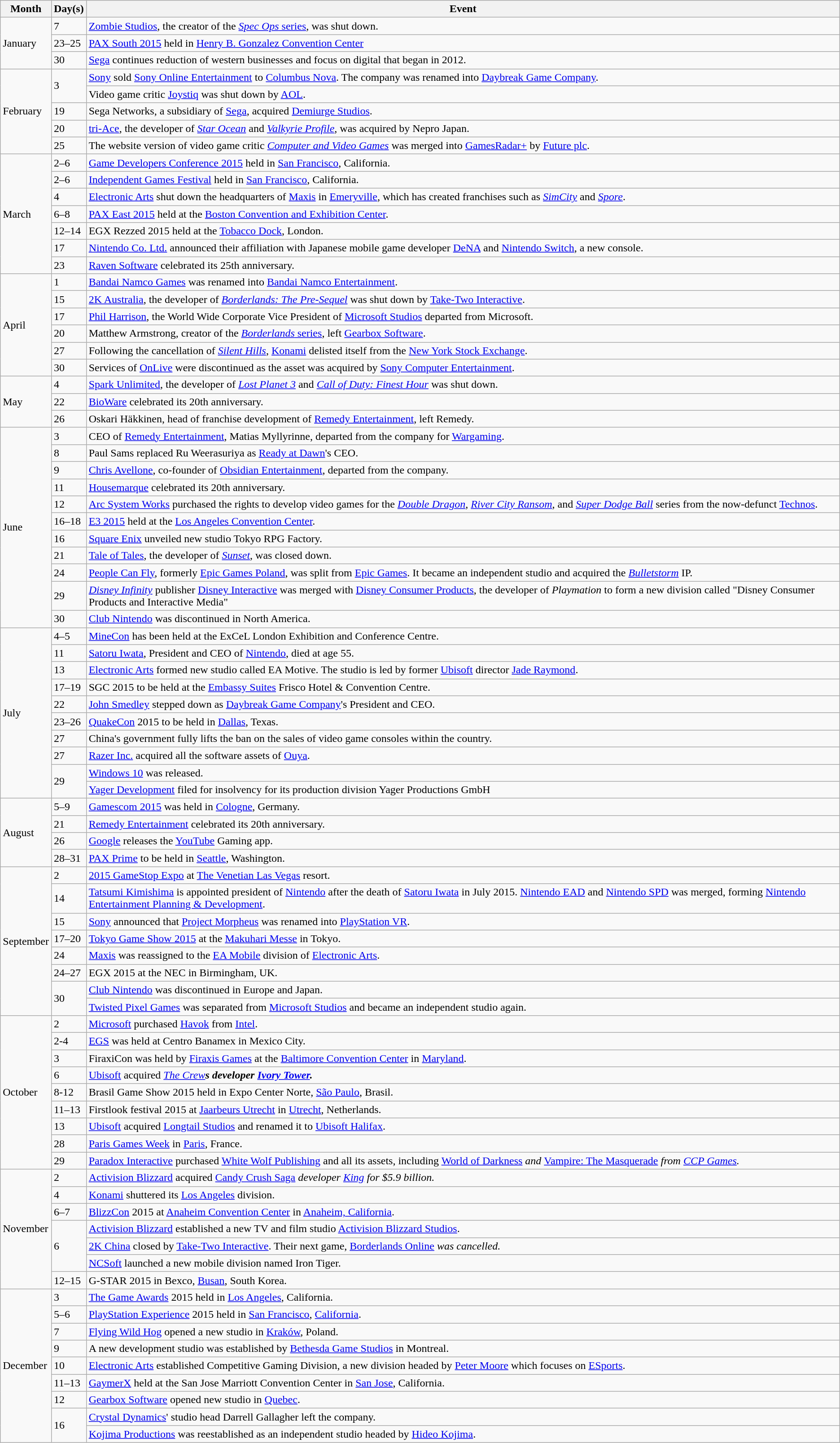<table class="wikitable sortable">
<tr>
<th>Month</th>
<th>Day(s)</th>
<th>Event</th>
</tr>
<tr>
<td rowspan="3">January</td>
<td>7</td>
<td><a href='#'>Zombie Studios</a>, the creator of the <a href='#'><em>Spec Ops</em> series</a>, was shut down.</td>
</tr>
<tr>
<td>23–25</td>
<td><a href='#'>PAX South 2015</a> held in <a href='#'>Henry B. Gonzalez Convention Center</a></td>
</tr>
<tr>
<td>30</td>
<td><a href='#'>Sega</a> continues reduction of western businesses and focus on digital that began in 2012.</td>
</tr>
<tr>
<td rowspan="5">February</td>
<td rowspan="2">3</td>
<td><a href='#'>Sony</a> sold <a href='#'>Sony Online Entertainment</a> to <a href='#'>Columbus Nova</a>. The company was renamed into <a href='#'>Daybreak Game Company</a>.</td>
</tr>
<tr>
<td>Video game critic <a href='#'>Joystiq</a> was shut down by <a href='#'>AOL</a>.</td>
</tr>
<tr>
<td>19</td>
<td>Sega Networks, a subsidiary of <a href='#'>Sega</a>, acquired <a href='#'>Demiurge Studios</a>.</td>
</tr>
<tr>
<td>20</td>
<td><a href='#'>tri-Ace</a>, the developer of <em><a href='#'>Star Ocean</a></em> and <em><a href='#'>Valkyrie Profile</a></em>, was acquired by Nepro Japan.</td>
</tr>
<tr>
<td>25</td>
<td>The website version of video game critic <em><a href='#'>Computer and Video Games</a></em> was merged into <a href='#'>GamesRadar+</a> by <a href='#'>Future plc</a>.</td>
</tr>
<tr>
<td rowspan="7">March</td>
<td>2–6</td>
<td><a href='#'>Game Developers Conference 2015</a> held in <a href='#'>San Francisco</a>, California.</td>
</tr>
<tr>
<td>2–6</td>
<td><a href='#'>Independent Games Festival</a> held in <a href='#'>San Francisco</a>, California.</td>
</tr>
<tr>
<td>4</td>
<td><a href='#'>Electronic Arts</a> shut down the headquarters of <a href='#'>Maxis</a> in <a href='#'>Emeryville</a>, which has created franchises such as <em><a href='#'>SimCity</a></em> and <em><a href='#'>Spore</a></em>.</td>
</tr>
<tr>
<td>6–8</td>
<td><a href='#'>PAX East 2015</a> held at the <a href='#'>Boston Convention and Exhibition Center</a>.</td>
</tr>
<tr>
<td>12–14</td>
<td>EGX Rezzed 2015 held at the <a href='#'>Tobacco Dock</a>, London.</td>
</tr>
<tr>
<td>17</td>
<td><a href='#'>Nintendo Co. Ltd.</a> announced their affiliation with Japanese mobile game developer <a href='#'>DeNA</a> and <a href='#'>Nintendo Switch</a>, a new console.</td>
</tr>
<tr>
<td>23</td>
<td><a href='#'>Raven Software</a> celebrated its 25th anniversary.</td>
</tr>
<tr>
<td rowspan="6">April</td>
<td>1</td>
<td><a href='#'>Bandai Namco Games</a> was renamed into <a href='#'>Bandai Namco Entertainment</a>.</td>
</tr>
<tr>
<td>15</td>
<td><a href='#'>2K Australia</a>, the developer of <em><a href='#'>Borderlands: The Pre-Sequel</a></em> was shut down by <a href='#'>Take-Two Interactive</a>.</td>
</tr>
<tr>
<td>17</td>
<td><a href='#'>Phil Harrison</a>, the World Wide Corporate Vice President of <a href='#'>Microsoft Studios</a> departed from Microsoft.</td>
</tr>
<tr>
<td>20</td>
<td>Matthew Armstrong, creator of the <a href='#'><em>Borderlands</em> series</a>, left <a href='#'>Gearbox Software</a>.</td>
</tr>
<tr>
<td>27</td>
<td>Following the cancellation of <em><a href='#'>Silent Hills</a></em>, <a href='#'>Konami</a> delisted itself from the <a href='#'>New York Stock Exchange</a>.</td>
</tr>
<tr>
<td>30</td>
<td>Services of <a href='#'>OnLive</a> were discontinued as the asset was acquired by <a href='#'>Sony Computer Entertainment</a>.</td>
</tr>
<tr>
<td rowspan="3">May</td>
<td>4</td>
<td><a href='#'>Spark Unlimited</a>, the developer of <em><a href='#'>Lost Planet 3</a></em> and <em><a href='#'>Call of Duty: Finest Hour</a></em> was shut down.</td>
</tr>
<tr>
<td>22</td>
<td><a href='#'>BioWare</a> celebrated its 20th anniversary.</td>
</tr>
<tr>
<td>26</td>
<td>Oskari Häkkinen, head of franchise development of <a href='#'>Remedy Entertainment</a>, left Remedy.</td>
</tr>
<tr>
<td rowspan="11">June</td>
<td>3</td>
<td>CEO of <a href='#'>Remedy Entertainment</a>, Matias Myllyrinne, departed from the company for <a href='#'>Wargaming</a>.</td>
</tr>
<tr>
<td>8</td>
<td>Paul Sams replaced Ru Weerasuriya as <a href='#'>Ready at Dawn</a>'s CEO.</td>
</tr>
<tr>
<td>9</td>
<td><a href='#'>Chris Avellone</a>, co-founder of <a href='#'>Obsidian Entertainment</a>, departed from the company.</td>
</tr>
<tr>
<td>11</td>
<td><a href='#'>Housemarque</a> celebrated its 20th anniversary.</td>
</tr>
<tr>
<td>12</td>
<td><a href='#'>Arc System Works</a> purchased the rights to develop video games for the <em><a href='#'>Double Dragon</a></em>, <em><a href='#'>River City Ransom</a></em>, and <em><a href='#'>Super Dodge Ball</a></em> series from the now-defunct <a href='#'>Technos</a>.</td>
</tr>
<tr>
<td>16–18</td>
<td><a href='#'>E3 2015</a> held at the <a href='#'>Los Angeles Convention Center</a>.</td>
</tr>
<tr>
<td>16</td>
<td><a href='#'>Square Enix</a> unveiled new studio Tokyo RPG Factory.</td>
</tr>
<tr>
<td>21</td>
<td><a href='#'>Tale of Tales</a>, the developer of <em><a href='#'>Sunset</a></em>, was closed down.</td>
</tr>
<tr>
<td>24</td>
<td><a href='#'>People Can Fly</a>, formerly <a href='#'>Epic Games Poland</a>, was split from <a href='#'>Epic Games</a>. It became an independent studio and acquired the <em><a href='#'>Bulletstorm</a></em> IP.</td>
</tr>
<tr>
<td>29</td>
<td><em><a href='#'>Disney Infinity</a></em> publisher <a href='#'>Disney Interactive</a> was merged with <a href='#'>Disney Consumer Products</a>, the developer of <em>Playmation</em> to form a new division called "Disney Consumer Products and Interactive Media"</td>
</tr>
<tr>
<td>30</td>
<td><a href='#'>Club Nintendo</a> was discontinued in North America.</td>
</tr>
<tr>
<td rowspan="10">July</td>
<td>4–5</td>
<td><a href='#'>MineCon</a> has been held at the ExCeL London Exhibition and Conference Centre.</td>
</tr>
<tr>
<td>11</td>
<td><a href='#'>Satoru Iwata</a>, President and CEO of <a href='#'>Nintendo</a>, died at age 55.</td>
</tr>
<tr>
<td>13</td>
<td><a href='#'>Electronic Arts</a> formed new studio called EA Motive. The studio is led by former <a href='#'>Ubisoft</a> director <a href='#'>Jade Raymond</a>.</td>
</tr>
<tr>
<td>17–19</td>
<td>SGC 2015 to be held at the <a href='#'>Embassy Suites</a> Frisco Hotel & Convention Centre.</td>
</tr>
<tr>
<td>22</td>
<td><a href='#'>John Smedley</a> stepped down as <a href='#'>Daybreak Game Company</a>'s President and CEO.</td>
</tr>
<tr>
<td>23–26</td>
<td><a href='#'>QuakeCon</a> 2015 to be held in <a href='#'>Dallas</a>, Texas.</td>
</tr>
<tr>
<td>27</td>
<td>China's government fully lifts the ban on the sales of video game consoles within the country.</td>
</tr>
<tr>
<td>27</td>
<td><a href='#'>Razer Inc.</a> acquired all the software assets of <a href='#'>Ouya</a>.</td>
</tr>
<tr>
<td rowspan="2">29</td>
<td><a href='#'>Windows 10</a> was released.</td>
</tr>
<tr>
<td><a href='#'>Yager Development</a> filed for insolvency for its production division Yager Productions GmbH</td>
</tr>
<tr>
<td rowspan="4">August</td>
<td>5–9</td>
<td><a href='#'>Gamescom 2015</a> was held in <a href='#'>Cologne</a>, Germany.</td>
</tr>
<tr>
<td>21</td>
<td><a href='#'>Remedy Entertainment</a> celebrated its 20th anniversary.</td>
</tr>
<tr>
<td>26</td>
<td><a href='#'>Google</a> releases the <a href='#'>YouTube</a> Gaming app.</td>
</tr>
<tr>
<td>28–31</td>
<td><a href='#'>PAX Prime</a> to be held in <a href='#'>Seattle</a>, Washington.</td>
</tr>
<tr>
<td rowspan="8">September</td>
<td>2</td>
<td><a href='#'>2015 GameStop Expo</a> at <a href='#'>The Venetian Las Vegas</a> resort.</td>
</tr>
<tr>
<td>14</td>
<td><a href='#'>Tatsumi Kimishima</a> is appointed president of <a href='#'>Nintendo</a> after the death of <a href='#'>Satoru Iwata</a> in July 2015. <a href='#'>Nintendo EAD</a> and <a href='#'>Nintendo SPD</a> was merged, forming <a href='#'>Nintendo Entertainment Planning & Development</a>.</td>
</tr>
<tr>
<td>15</td>
<td><a href='#'>Sony</a> announced that <a href='#'>Project Morpheus</a> was renamed into <a href='#'>PlayStation VR</a>.</td>
</tr>
<tr>
<td>17–20</td>
<td><a href='#'>Tokyo Game Show 2015</a> at the <a href='#'>Makuhari Messe</a> in Tokyo.</td>
</tr>
<tr>
<td>24</td>
<td><a href='#'>Maxis</a> was reassigned to the <a href='#'>EA Mobile</a> division of <a href='#'>Electronic Arts</a>.</td>
</tr>
<tr>
<td>24–27</td>
<td>EGX 2015 at the NEC in Birmingham, UK.</td>
</tr>
<tr>
<td rowspan="2">30</td>
<td><a href='#'>Club Nintendo</a> was discontinued in Europe and Japan.</td>
</tr>
<tr>
<td><a href='#'>Twisted Pixel Games</a> was separated from <a href='#'>Microsoft Studios</a> and became an independent studio again.</td>
</tr>
<tr>
<td rowspan="9">October</td>
<td>2</td>
<td><a href='#'>Microsoft</a> purchased <a href='#'>Havok</a> from <a href='#'>Intel</a>.</td>
</tr>
<tr>
<td>2-4</td>
<td><a href='#'>EGS</a> was held at Centro Banamex in Mexico City.</td>
</tr>
<tr>
<td>3</td>
<td>FiraxiCon was held by <a href='#'>Firaxis Games</a> at the <a href='#'>Baltimore Convention Center</a> in <a href='#'>Maryland</a>.</td>
</tr>
<tr>
<td>6</td>
<td><a href='#'>Ubisoft</a> acquired <em><a href='#'>The Crew</a><strong>s developer <a href='#'>Ivory Tower</a>.</td>
</tr>
<tr>
<td>8-12</td>
<td>Brasil Game Show 2015 held in Expo Center Norte, <a href='#'>São Paulo</a>, Brasil.</td>
</tr>
<tr>
<td>11–13</td>
<td>Firstlook festival 2015 at <a href='#'>Jaarbeurs Utrecht</a> in <a href='#'>Utrecht</a>, Netherlands.</td>
</tr>
<tr>
<td>13</td>
<td><a href='#'>Ubisoft</a> acquired <a href='#'>Longtail Studios</a> and renamed it to <a href='#'>Ubisoft Halifax</a>.</td>
</tr>
<tr>
<td>28</td>
<td><a href='#'>Paris Games Week</a> in <a href='#'>Paris</a>, France.</td>
</tr>
<tr>
<td>29</td>
<td><a href='#'>Paradox Interactive</a> purchased <a href='#'>White Wolf Publishing</a> and all its assets, including </em><a href='#'>World of Darkness</a><em> and </em><a href='#'>Vampire: The Masquerade</a><em> from <a href='#'>CCP Games</a>.</td>
</tr>
<tr>
<td rowspan="7">November</td>
<td>2</td>
<td><a href='#'>Activision Blizzard</a> acquired </em><a href='#'>Candy Crush Saga</a><em> developer <a href='#'>King</a> for $5.9 billion.</td>
</tr>
<tr>
<td>4</td>
<td><a href='#'>Konami</a> shuttered its <a href='#'>Los Angeles</a> division.</td>
</tr>
<tr>
<td>6–7</td>
<td><a href='#'>BlizzCon</a> 2015 at <a href='#'>Anaheim Convention Center</a> in <a href='#'>Anaheim, California</a>.</td>
</tr>
<tr>
<td rowspan="3">6</td>
<td><a href='#'>Activision Blizzard</a> established a new TV and film studio <a href='#'>Activision Blizzard Studios</a>.</td>
</tr>
<tr>
<td><a href='#'>2K China</a> closed by <a href='#'>Take-Two Interactive</a>. Their next game, </em><a href='#'>Borderlands Online</a><em> was cancelled.</td>
</tr>
<tr>
<td><a href='#'>NCSoft</a> launched a new mobile division named Iron Tiger.</td>
</tr>
<tr>
<td>12–15</td>
<td>G-STAR 2015 in Bexco, <a href='#'>Busan</a>, South Korea.</td>
</tr>
<tr>
<td rowspan="9">December</td>
<td>3</td>
<td><a href='#'>The Game Awards</a> 2015 held in <a href='#'>Los Angeles</a>, California.</td>
</tr>
<tr>
<td>5–6</td>
<td><a href='#'>PlayStation Experience</a> 2015 held in <a href='#'>San Francisco</a>, <a href='#'>California</a>.</td>
</tr>
<tr>
<td>7</td>
<td><a href='#'>Flying Wild Hog</a> opened a new studio in <a href='#'>Kraków</a>, Poland.</td>
</tr>
<tr>
<td>9</td>
<td>A new development studio was established by <a href='#'>Bethesda Game Studios</a> in Montreal.</td>
</tr>
<tr>
<td>10</td>
<td><a href='#'>Electronic Arts</a> established Competitive Gaming Division, a new division headed by <a href='#'>Peter Moore</a> which focuses on <a href='#'>ESports</a>.</td>
</tr>
<tr>
<td>11–13</td>
<td><a href='#'>GaymerX</a> held at the San Jose Marriott Convention Center in <a href='#'>San Jose</a>, California.</td>
</tr>
<tr>
<td>12</td>
<td><a href='#'>Gearbox Software</a> opened new studio in <a href='#'>Quebec</a>.</td>
</tr>
<tr>
<td rowspan="2">16</td>
<td><a href='#'>Crystal Dynamics</a>' studio head Darrell Gallagher left the company.</td>
</tr>
<tr>
<td><a href='#'>Kojima Productions</a> was reestablished as an independent studio headed by <a href='#'>Hideo Kojima</a>.</td>
</tr>
</table>
